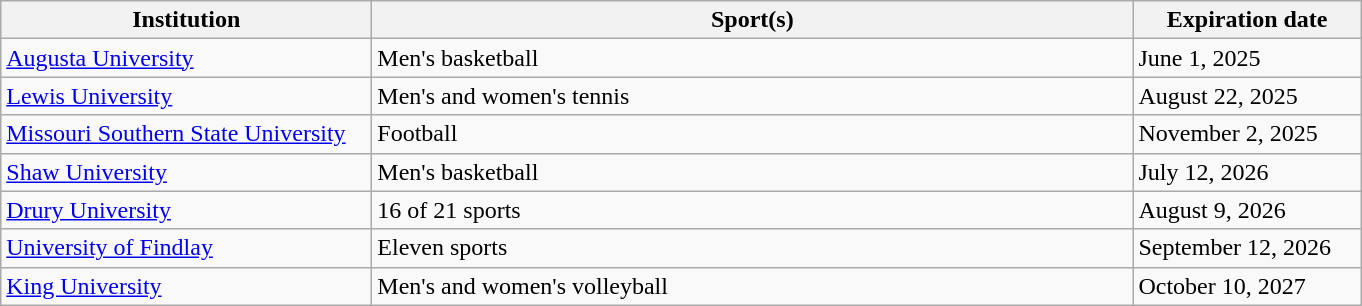<table class="wikitable">
<tr>
<th width=240>Institution</th>
<th width=500>Sport(s)</th>
<th width=145>Expiration date</th>
</tr>
<tr>
<td><a href='#'>Augusta University</a></td>
<td>Men's basketball</td>
<td>June 1, 2025</td>
</tr>
<tr>
<td><a href='#'>Lewis University</a></td>
<td>Men's and women's tennis</td>
<td>August 22, 2025</td>
</tr>
<tr>
<td><a href='#'>Missouri Southern State University</a></td>
<td>Football</td>
<td>November 2, 2025</td>
</tr>
<tr>
<td><a href='#'>Shaw University</a></td>
<td>Men's basketball</td>
<td>July 12, 2026</td>
</tr>
<tr>
<td><a href='#'>Drury University</a></td>
<td>16 of 21 sports</td>
<td>August 9, 2026</td>
</tr>
<tr>
<td><a href='#'>University of Findlay</a></td>
<td>Eleven sports</td>
<td>September 12, 2026</td>
</tr>
<tr>
<td><a href='#'>King University</a></td>
<td>Men's and women's volleyball</td>
<td>October 10, 2027</td>
</tr>
</table>
